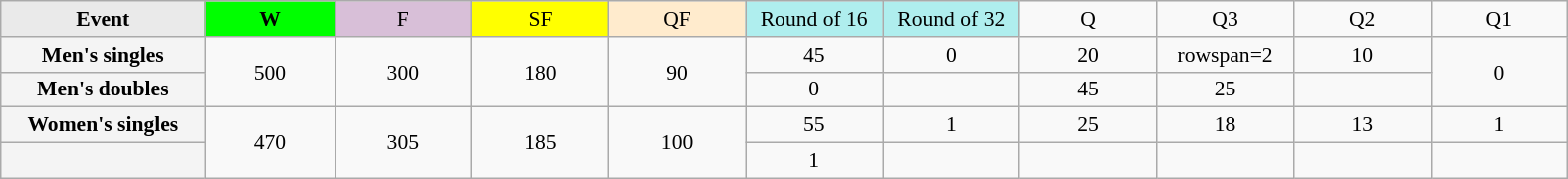<table class=wikitable style=font-size:90%;text-align:center>
<tr>
<td style="width:130px; background:#eaeaea;"><strong>Event</strong></td>
<td style="width:80px; background:lime;"><strong>W</strong></td>
<td style="width:85px; background:thistle;">F</td>
<td style="width:85px; background:#ff0;">SF</td>
<td style="width:85px; background:#ffebcd;">QF</td>
<td style="width:85px; background:#afeeee;">Round of 16</td>
<td style="width:85px; background:#afeeee;">Round of 32</td>
<td width=85>Q</td>
<td width=85>Q3</td>
<td width=85>Q2</td>
<td width=85>Q1</td>
</tr>
<tr>
<th style="background:#f4f4f4;">Men's singles</th>
<td rowspan=2>500</td>
<td rowspan=2>300</td>
<td rowspan=2>180</td>
<td rowspan=2>90</td>
<td>45</td>
<td>0</td>
<td>20</td>
<td>rowspan=2 </td>
<td>10</td>
<td rowspan=2>0</td>
</tr>
<tr>
<th style="background:#f4f4f4;">Men's doubles</th>
<td>0</td>
<td></td>
<td>45</td>
<td>25</td>
</tr>
<tr>
<th style="background:#f4f4f4;">Women's singles</th>
<td rowspan=2>470</td>
<td rowspan=2>305</td>
<td rowspan=2>185</td>
<td rowspan=2>100</td>
<td>55</td>
<td>1</td>
<td>25</td>
<td>18</td>
<td>13</td>
<td>1</td>
</tr>
<tr>
<th style="background:#f4f4f4;"></th>
<td>1</td>
<td></td>
<td></td>
<td></td>
<td></td>
<td></td>
</tr>
</table>
